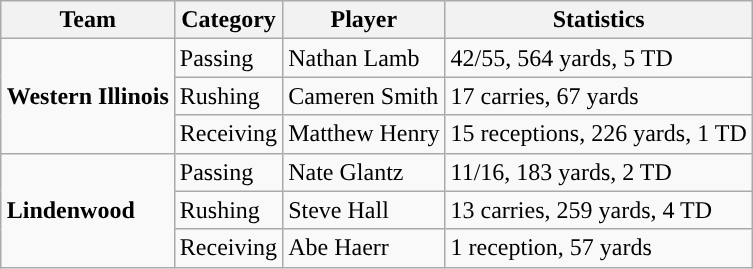<table class="wikitable" style="float: right;">
<tr>
<th>Team</th>
<th>Category</th>
<th>Player</th>
<th>Statistics</th>
</tr>
<tr>
<td rowspan=3><strong>Western Illinois</strong></td>
<td>Passing</td>
<td>Nathan Lamb</td>
<td>42/55, 564 yards, 5 TD</td>
</tr>
<tr>
<td>Rushing</td>
<td>Cameren Smith</td>
<td>17 carries, 67 yards</td>
</tr>
<tr>
<td>Receiving</td>
<td>Matthew Henry</td>
<td>15 receptions, 226 yards, 1 TD</td>
</tr>
<tr>
<td rowspan=3><strong>Lindenwood</strong></td>
<td>Passing</td>
<td>Nate Glantz</td>
<td>11/16, 183 yards, 2 TD</td>
</tr>
<tr>
<td>Rushing</td>
<td>Steve Hall</td>
<td>13 carries, 259 yards, 4 TD</td>
</tr>
<tr>
<td>Receiving</td>
<td>Abe Haerr</td>
<td>1 reception, 57 yards</td>
</tr>
</table>
